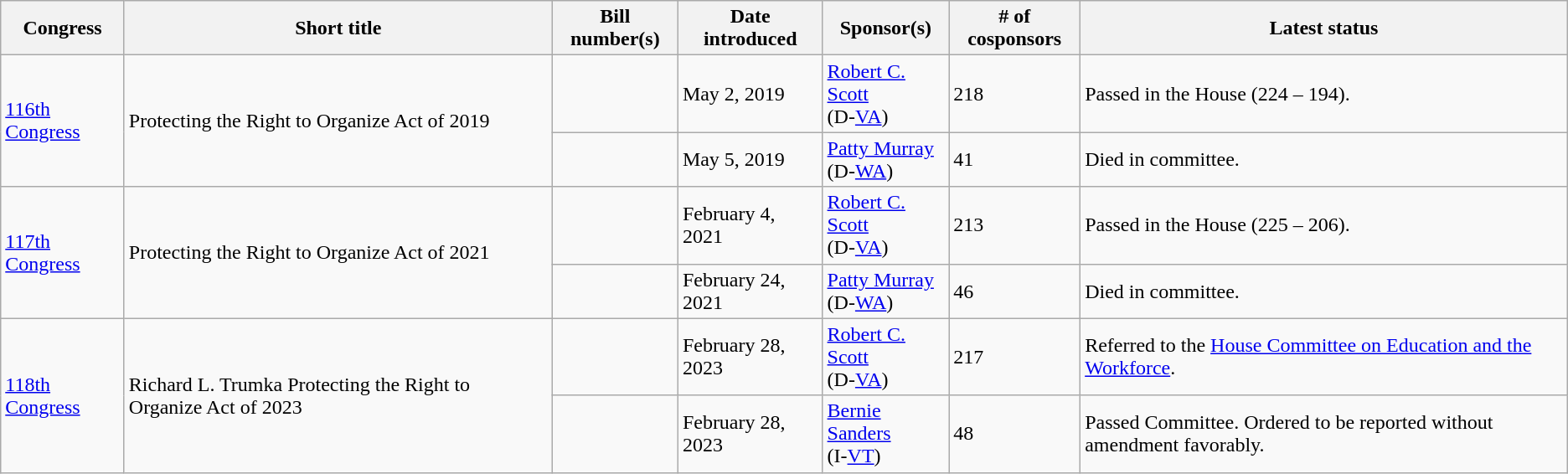<table class="wikitable">
<tr>
<th>Congress</th>
<th>Short title</th>
<th>Bill number(s)</th>
<th>Date introduced</th>
<th>Sponsor(s)</th>
<th># of cosponsors</th>
<th>Latest status</th>
</tr>
<tr>
<td rowspan="2"><a href='#'>116th Congress</a></td>
<td rowspan="2">Protecting the Right to Organize Act of 2019</td>
<td></td>
<td>May 2, 2019</td>
<td><a href='#'>Robert C. Scott</a><br>(D-<a href='#'>VA</a>)</td>
<td>218</td>
<td>Passed in the House (224 – 194).</td>
</tr>
<tr>
<td></td>
<td>May 5, 2019</td>
<td><a href='#'>Patty Murray</a><br>(D-<a href='#'>WA</a>)</td>
<td>41</td>
<td>Died in committee.</td>
</tr>
<tr>
<td rowspan="2"><a href='#'>117th Congress</a></td>
<td rowspan="2">Protecting the Right to Organize Act of 2021</td>
<td></td>
<td>February 4, 2021</td>
<td><a href='#'>Robert C. Scott</a><br>(D-<a href='#'>VA</a>)</td>
<td>213</td>
<td>Passed in the House  (225 – 206).</td>
</tr>
<tr>
<td></td>
<td>February 24, 2021</td>
<td><a href='#'>Patty Murray</a><br>(D-<a href='#'>WA</a>)</td>
<td>46</td>
<td>Died in committee.</td>
</tr>
<tr>
<td rowspan="2"><a href='#'>118th Congress</a></td>
<td rowspan="2">Richard L. Trumka Protecting the Right to Organize Act of 2023</td>
<td></td>
<td>February 28, 2023</td>
<td><a href='#'>Robert C. Scott</a><br>(D-<a href='#'>VA</a>)</td>
<td>217</td>
<td>Referred to the <a href='#'> House Committee on Education and the Workforce</a>.</td>
</tr>
<tr>
<td></td>
<td>February 28, 2023</td>
<td><a href='#'>Bernie Sanders</a><br>(I-<a href='#'>VT</a>)</td>
<td>48</td>
<td>Passed Committee. Ordered to be reported without amendment favorably.</td>
</tr>
</table>
